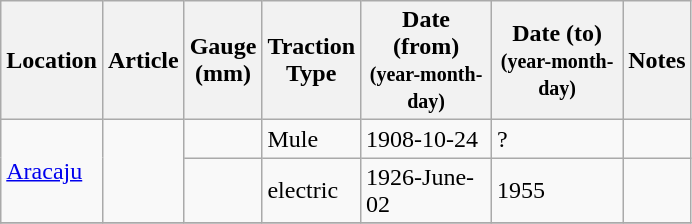<table class="wikitable sortable">
<tr>
<th>Location</th>
<th>Article</th>
<th>Gauge<br> (mm)</th>
<th>Traction<br>Type</th>
<th width=80px>Date (from)<br><small>(year-month-day)</small></th>
<th width=80px>Date (to)<br><small>(year-month-day)</small></th>
<th>Notes</th>
</tr>
<tr>
<td rowspan="2"><a href='#'>Aracaju</a></td>
<td rowspan="2"> </td>
<td align=right></td>
<td>Mule</td>
<td>1908-10-24</td>
<td>?</td>
<td></td>
</tr>
<tr>
<td align=right></td>
<td>electric</td>
<td>1926-June-02</td>
<td>1955</td>
<td></td>
</tr>
<tr>
</tr>
</table>
